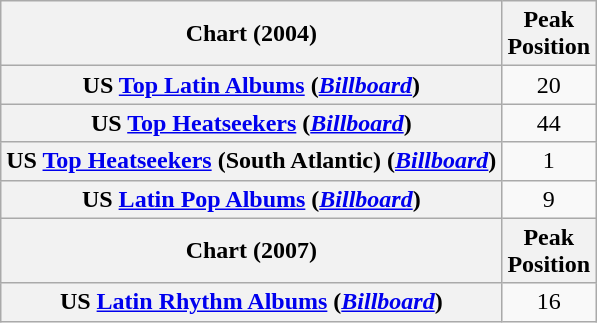<table class="wikitable plainrowheaders" style="text-align:center;">
<tr>
<th scope="col">Chart (2004)</th>
<th scope="col">Peak <br> Position</th>
</tr>
<tr>
<th scope="row">US <a href='#'>Top Latin Albums</a> (<em><a href='#'>Billboard</a></em>)</th>
<td style="text-align:center;">20</td>
</tr>
<tr>
<th scope="row">US <a href='#'>Top Heatseekers</a> (<em><a href='#'>Billboard</a></em>)</th>
<td style="text-align:center;">44</td>
</tr>
<tr>
<th scope="row">US <a href='#'>Top Heatseekers</a> (South Atlantic) (<em><a href='#'>Billboard</a></em>)</th>
<td style="text-align:center;">1</td>
</tr>
<tr>
<th scope="row">US <a href='#'>Latin Pop Albums</a> (<em><a href='#'>Billboard</a></em>)</th>
<td style="text-align:center;">9</td>
</tr>
<tr>
<th scope="col">Chart (2007)</th>
<th scope="col">Peak <br> Position</th>
</tr>
<tr>
<th scope="row">US <a href='#'>Latin Rhythm Albums</a> (<em><a href='#'>Billboard</a></em>)</th>
<td style="text-align:center;">16</td>
</tr>
</table>
